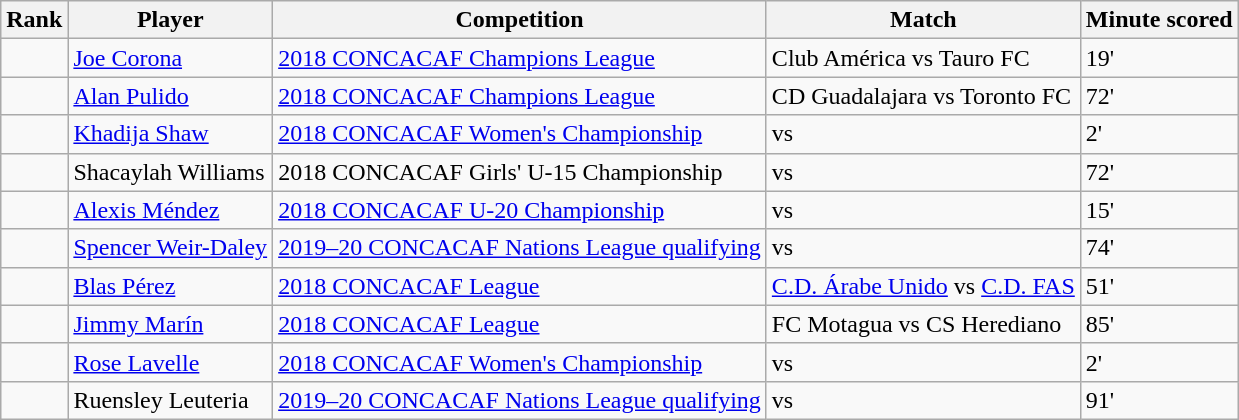<table class="wikitable">
<tr>
<th>Rank</th>
<th>Player</th>
<th>Competition</th>
<th>Match</th>
<th>Minute scored</th>
</tr>
<tr>
<td></td>
<td> <a href='#'>Joe Corona</a></td>
<td><a href='#'>2018 CONCACAF Champions League</a></td>
<td> Club América vs  Tauro FC</td>
<td>19'</td>
</tr>
<tr>
<td></td>
<td> <a href='#'>Alan Pulido</a></td>
<td><a href='#'>2018 CONCACAF Champions League</a></td>
<td> CD Guadalajara vs  Toronto FC</td>
<td>72'</td>
</tr>
<tr>
<td></td>
<td> <a href='#'>Khadija Shaw</a></td>
<td><a href='#'>2018 CONCACAF Women's Championship</a></td>
<td> vs </td>
<td>2'</td>
</tr>
<tr>
<td></td>
<td> Shacaylah Williams</td>
<td>2018 CONCACAF Girls' U-15 Championship</td>
<td> vs </td>
<td>72'</td>
</tr>
<tr>
<td></td>
<td> <a href='#'>Alexis Méndez</a></td>
<td><a href='#'>2018 CONCACAF U-20 Championship</a></td>
<td> vs </td>
<td>15'</td>
</tr>
<tr>
<td></td>
<td> <a href='#'>Spencer Weir-Daley</a></td>
<td><a href='#'>2019–20 CONCACAF Nations League qualifying</a></td>
<td> vs </td>
<td>74'</td>
</tr>
<tr>
<td></td>
<td> <a href='#'>Blas Pérez</a></td>
<td><a href='#'>2018 CONCACAF League</a></td>
<td> <a href='#'>C.D. Árabe Unido</a>   vs  <a href='#'>C.D. FAS</a></td>
<td>51'</td>
</tr>
<tr>
<td></td>
<td> <a href='#'>Jimmy Marín</a></td>
<td><a href='#'>2018 CONCACAF League</a></td>
<td> FC Motagua vs CS  Herediano</td>
<td>85'</td>
</tr>
<tr>
<td></td>
<td> <a href='#'>Rose Lavelle</a></td>
<td><a href='#'>2018 CONCACAF Women's Championship</a></td>
<td> vs </td>
<td>2'</td>
</tr>
<tr>
<td></td>
<td> Ruensley Leuteria</td>
<td><a href='#'>2019–20 CONCACAF Nations League qualifying</a></td>
<td> vs </td>
<td>91'</td>
</tr>
</table>
